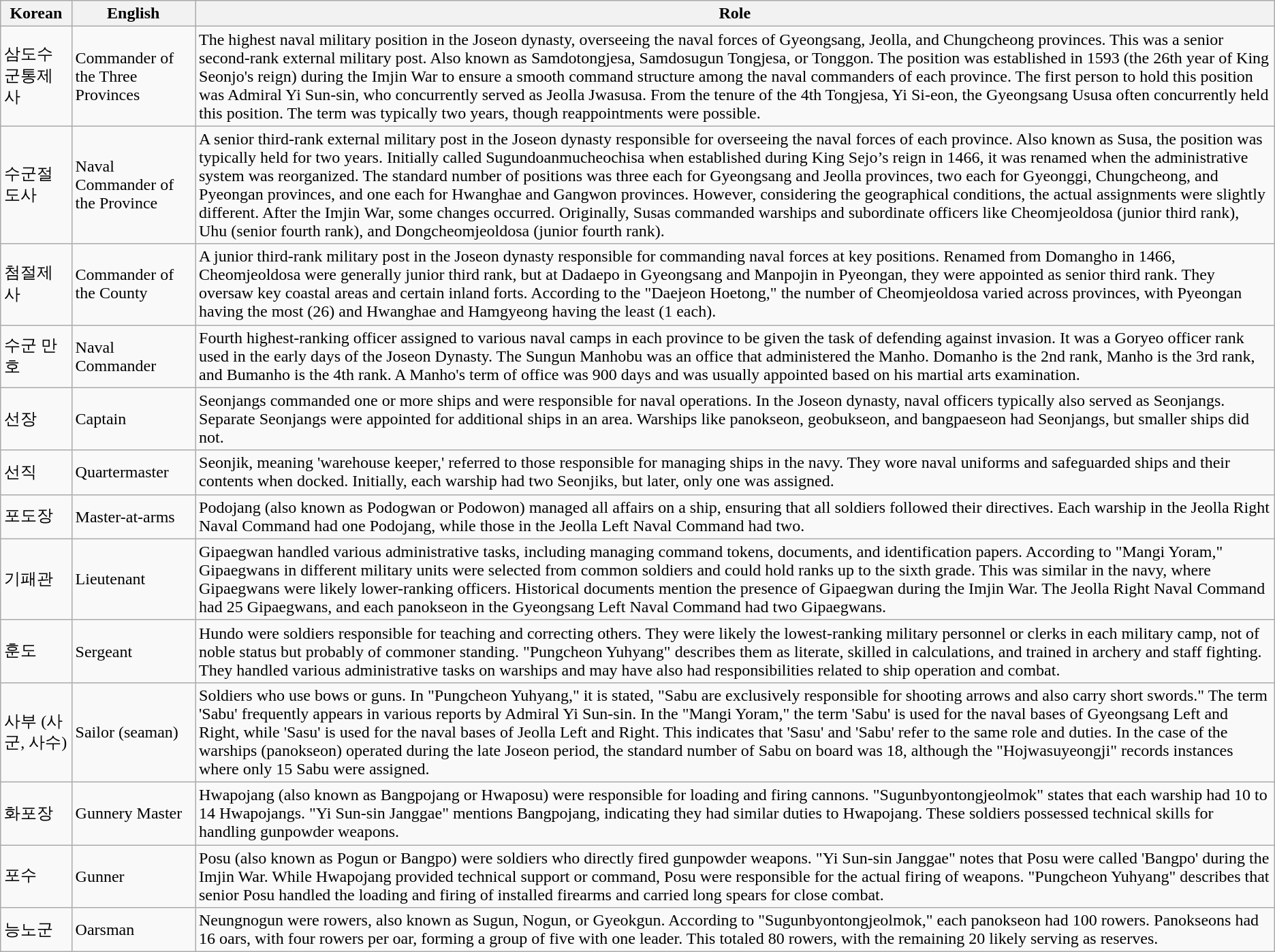<table class="wikitable mw-collapsible mw-collapsed">
<tr>
<th>Korean</th>
<th>English</th>
<th>Role</th>
</tr>
<tr>
<td>삼도수군통제사</td>
<td>Commander of the Three Provinces</td>
<td>The highest naval military position in the Joseon dynasty, overseeing the naval forces of Gyeongsang, Jeolla, and Chungcheong provinces. This was a senior second-rank external military post. Also known as Samdotongjesa, Samdosugun Tongjesa, or Tonggon. The position was established in 1593 (the 26th year of King Seonjo's reign) during the Imjin War to ensure a smooth command structure among the naval commanders of each province. The first person to hold this position was Admiral Yi Sun-sin, who concurrently served as Jeolla Jwasusa. From the tenure of the 4th Tongjesa, Yi Si-eon, the Gyeongsang Ususa often concurrently held this position. The term was typically two years, though reappointments were possible.</td>
</tr>
<tr>
<td>수군절도사</td>
<td>Naval Commander of the Province</td>
<td>A senior third-rank external military post in the Joseon dynasty responsible for overseeing the naval forces of each province. Also known as Susa, the position was typically held for two years. Initially called Sugundoanmucheochisa when established during King Sejo’s reign in 1466, it was renamed when the administrative system was reorganized. The standard number of positions was three each for Gyeongsang and Jeolla provinces, two each for Gyeonggi, Chungcheong, and Pyeongan provinces, and one each for Hwanghae and Gangwon provinces. However, considering the geographical conditions, the actual assignments were slightly different. After the Imjin War, some changes occurred. Originally, Susas commanded warships and subordinate officers like Cheomjeoldosa (junior third rank), Uhu (senior fourth rank), and Dongcheomjeoldosa (junior fourth rank).</td>
</tr>
<tr>
<td>첨절제사</td>
<td>Commander of the County</td>
<td>A junior third-rank military post in the Joseon dynasty responsible for commanding naval forces at key positions. Renamed from Domangho in 1466, Cheomjeoldosa were generally junior third rank, but at Dadaepo in Gyeongsang and Manpojin in Pyeongan, they were appointed as senior third rank. They oversaw key coastal areas and certain inland forts. According to the "Daejeon Hoetong," the number of Cheomjeoldosa varied across provinces, with Pyeongan having the most (26) and Hwanghae and Hamgyeong having the least (1 each).</td>
</tr>
<tr>
<td>수군 만호</td>
<td>Naval Commander</td>
<td>Fourth highest-ranking officer assigned to various naval camps in each province to be given the task of defending against invasion. It was a Goryeo officer rank used in the early days of the Joseon Dynasty. The Sungun Manhobu was an office that administered the Manho. Domanho is the 2nd rank, Manho is the 3rd rank, and Bumanho is the 4th rank. A Manho's term of office was 900 days and was usually appointed based on his martial arts examination.</td>
</tr>
<tr>
<td>선장</td>
<td>Captain</td>
<td>Seonjangs commanded one or more ships and were responsible for naval operations. In the Joseon dynasty, naval officers typically also served as Seonjangs. Separate Seonjangs were appointed for additional ships in an area. Warships like panokseon, geobukseon, and bangpaeseon had Seonjangs, but smaller ships did not.</td>
</tr>
<tr>
<td>선직</td>
<td>Quartermaster</td>
<td>Seonjik, meaning 'warehouse keeper,' referred to those responsible for managing ships in the navy. They wore naval uniforms and safeguarded ships and their contents when docked. Initially, each warship had two Seonjiks, but later, only one was assigned.</td>
</tr>
<tr>
<td>포도장</td>
<td>Master-at-arms</td>
<td>Podojang (also known as Podogwan or Podowon) managed all affairs on a ship, ensuring that all soldiers followed their directives. Each warship in the Jeolla Right Naval Command had one Podojang, while those in the Jeolla Left Naval Command had two.</td>
</tr>
<tr>
<td>기패관</td>
<td>Lieutenant</td>
<td>Gipaegwan handled various administrative tasks, including managing command tokens, documents, and identification papers. According to "Mangi Yoram," Gipaegwans in different military units were selected from common soldiers and could hold ranks up to the sixth grade. This was similar in the navy, where Gipaegwans were likely lower-ranking officers. Historical documents mention the presence of Gipaegwan during the Imjin War. The Jeolla Right Naval Command had 25 Gipaegwans, and each panokseon in the Gyeongsang Left Naval Command had two Gipaegwans.</td>
</tr>
<tr>
<td>훈도</td>
<td>Sergeant</td>
<td>Hundo were soldiers responsible for teaching and correcting others. They were likely the lowest-ranking military personnel or clerks in each military camp, not of noble status but probably of commoner standing. "Pungcheon Yuhyang" describes them as literate, skilled in calculations, and trained in archery and staff fighting. They handled various administrative tasks on warships and may have also had responsibilities related to ship operation and combat.</td>
</tr>
<tr>
<td>사부 (사군, 사수)</td>
<td>Sailor (seaman)</td>
<td>Soldiers who use bows or guns. In "Pungcheon Yuhyang," it is stated, "Sabu are exclusively responsible for shooting arrows and also carry short swords." The term 'Sabu' frequently appears in various reports by Admiral Yi Sun-sin. In the "Mangi Yoram," the term 'Sabu' is used for the naval bases of Gyeongsang Left and Right, while 'Sasu' is used for the naval bases of Jeolla Left and Right. This indicates that 'Sasu' and 'Sabu' refer to the same role and duties. In the case of the warships (panokseon) operated during the late Joseon period, the standard number of Sabu on board was 18, although the "Hojwasuyeongji" records instances where only 15 Sabu were assigned.</td>
</tr>
<tr>
<td>화포장</td>
<td>Gunnery Master</td>
<td>Hwapojang (also known as Bangpojang or Hwaposu) were responsible for loading and firing cannons. "Sugunbyontongjeolmok" states that each warship had 10 to 14 Hwapojangs. "Yi Sun-sin Janggae" mentions Bangpojang, indicating they had similar duties to Hwapojang. These soldiers possessed technical skills for handling gunpowder weapons.</td>
</tr>
<tr>
<td>포수</td>
<td>Gunner</td>
<td>Posu (also known as Pogun or Bangpo) were soldiers who directly fired gunpowder weapons. "Yi Sun-sin Janggae" notes that Posu were called 'Bangpo' during the Imjin War. While Hwapojang provided technical support or command, Posu were responsible for the actual firing of weapons. "Pungcheon Yuhyang" describes that senior Posu handled the loading and firing of installed firearms and carried long spears for close combat.</td>
</tr>
<tr>
<td>능노군</td>
<td>Oarsman</td>
<td>Neungnogun were rowers, also known as Sugun, Nogun, or Gyeokgun. According to "Sugunbyontongjeolmok," each panokseon had 100 rowers. Panokseons had 16 oars, with four rowers per oar, forming a group of five with one leader. This totaled 80 rowers, with the remaining 20 likely serving as reserves.</td>
</tr>
</table>
